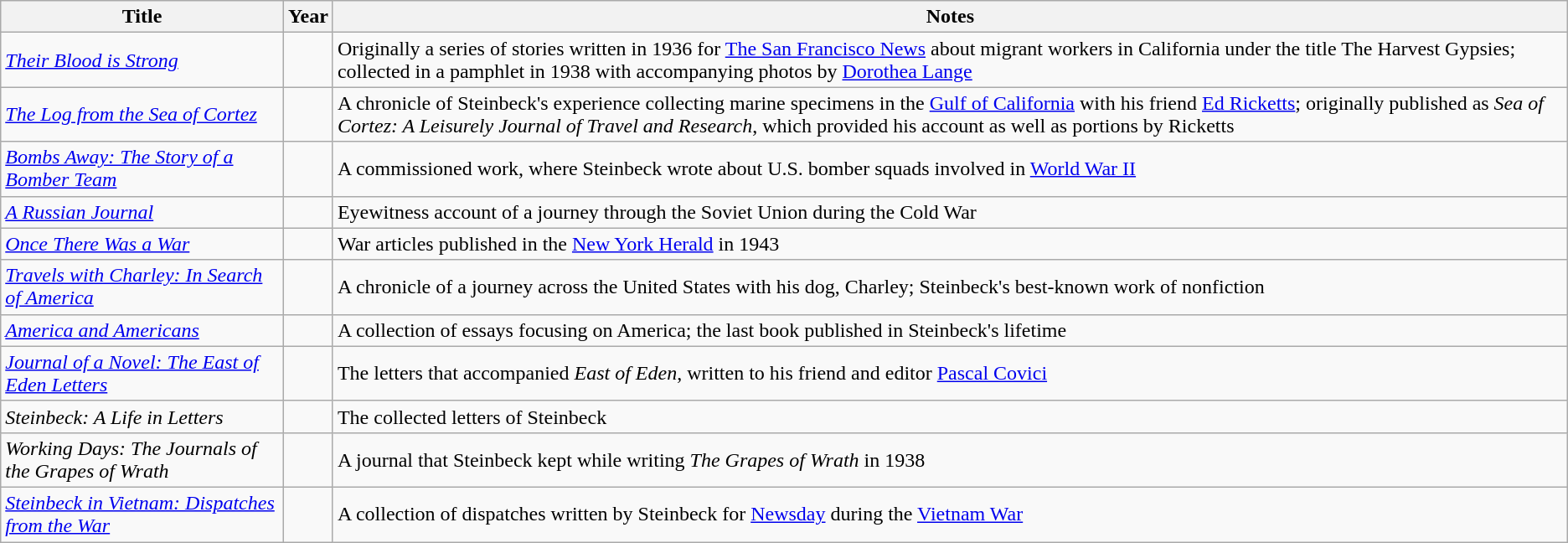<table class="wikitable sortable">
<tr>
<th>Title</th>
<th>Year</th>
<th>Notes</th>
</tr>
<tr>
<td><em><a href='#'>Their Blood is Strong</a></em></td>
<td></td>
<td>Originally a series of stories written in 1936 for <a href='#'>The San Francisco News</a> about migrant workers in California under the title The Harvest Gypsies; collected in a pamphlet in 1938 with accompanying photos by <a href='#'>Dorothea Lange</a></td>
</tr>
<tr>
<td><em><a href='#'>The Log from the Sea of Cortez</a></em></td>
<td></td>
<td>A chronicle of Steinbeck's experience collecting marine specimens in the <a href='#'>Gulf of California</a> with his friend <a href='#'>Ed Ricketts</a>; originally published as <em>Sea of Cortez: A Leisurely Journal of Travel and Research</em>, which provided his account as well as portions by Ricketts</td>
</tr>
<tr>
<td><em><a href='#'>Bombs Away: The Story of a Bomber Team</a></em></td>
<td></td>
<td>A commissioned work, where Steinbeck wrote about U.S. bomber squads involved in <a href='#'>World War II</a></td>
</tr>
<tr>
<td><em><a href='#'>A Russian Journal</a></em></td>
<td></td>
<td>Eyewitness account of a journey through the Soviet Union during the Cold War</td>
</tr>
<tr>
<td><em><a href='#'>Once There Was a War</a></em></td>
<td></td>
<td>War articles published in the <a href='#'>New York Herald</a> in 1943</td>
</tr>
<tr>
<td><em><a href='#'>Travels with Charley: In Search of America</a></em></td>
<td></td>
<td>A chronicle of a journey across the United States with his dog, Charley; Steinbeck's best-known work of nonfiction</td>
</tr>
<tr>
<td><em><a href='#'>America and Americans</a></em></td>
<td></td>
<td>A collection of essays focusing on America; the last book published in Steinbeck's lifetime</td>
</tr>
<tr>
<td><em><a href='#'>Journal of a Novel: The East of Eden Letters</a></em></td>
<td></td>
<td>The letters that accompanied <em>East of Eden</em>, written to his friend and editor <a href='#'>Pascal Covici</a></td>
</tr>
<tr>
<td><em>Steinbeck: A Life in Letters</em></td>
<td></td>
<td>The collected letters of Steinbeck</td>
</tr>
<tr>
<td><em>Working Days: The Journals of the Grapes of Wrath</em></td>
<td></td>
<td>A journal that Steinbeck kept while writing <em>The Grapes of Wrath</em> in 1938 </td>
</tr>
<tr>
<td><em><a href='#'>Steinbeck in Vietnam: Dispatches from the War</a></em></td>
<td></td>
<td>A collection of dispatches written by Steinbeck for <a href='#'>Newsday</a> during the <a href='#'>Vietnam War</a></td>
</tr>
</table>
